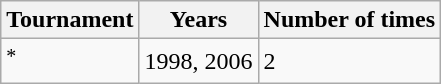<table class="wikitable">
<tr>
<th>Tournament</th>
<th>Years</th>
<th>Number of times</th>
</tr>
<tr>
<td><sup>*</sup></td>
<td>1998, 2006</td>
<td>2</td>
</tr>
</table>
